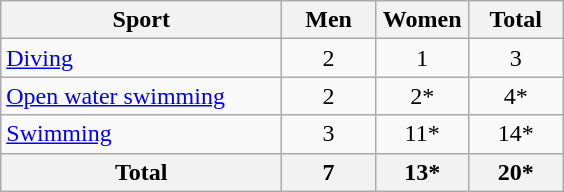<table class="wikitable sortable" style="text-align:center;">
<tr>
<th width=180>Sport</th>
<th width=55>Men</th>
<th width=55>Women</th>
<th width=55>Total</th>
</tr>
<tr>
<td align=left><a href='#'>Diving</a></td>
<td>2</td>
<td>1</td>
<td>3</td>
</tr>
<tr>
<td align=left><a href='#'>Open water swimming</a></td>
<td>2</td>
<td>2*</td>
<td>4*</td>
</tr>
<tr>
<td align=left><a href='#'>Swimming</a></td>
<td>3</td>
<td>11*</td>
<td>14*</td>
</tr>
<tr>
<th>Total</th>
<th>7</th>
<th>13*</th>
<th>20*</th>
</tr>
</table>
